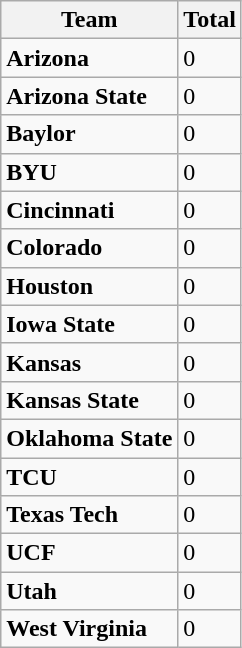<table class="wikitable" border="1">
<tr>
<th>Team</th>
<th>Total</th>
</tr>
<tr>
<td><strong>Arizona</strong></td>
<td>0</td>
</tr>
<tr>
<td><strong>Arizona State</strong></td>
<td>0</td>
</tr>
<tr>
<td><strong>Baylor</strong></td>
<td>0</td>
</tr>
<tr>
<td><strong>BYU</strong></td>
<td>0</td>
</tr>
<tr>
<td><strong>Cincinnati</strong></td>
<td>0</td>
</tr>
<tr>
<td><strong>Colorado</strong></td>
<td>0</td>
</tr>
<tr>
<td><strong>Houston</strong></td>
<td>0</td>
</tr>
<tr>
<td><strong>Iowa State</strong></td>
<td>0</td>
</tr>
<tr>
<td><strong>Kansas</strong></td>
<td>0</td>
</tr>
<tr>
<td><strong>Kansas State</strong></td>
<td>0</td>
</tr>
<tr>
<td><strong>Oklahoma State</strong></td>
<td>0</td>
</tr>
<tr>
<td><strong>TCU</strong></td>
<td>0</td>
</tr>
<tr>
<td><strong>Texas Tech</strong></td>
<td>0</td>
</tr>
<tr>
<td><strong>UCF</strong></td>
<td>0</td>
</tr>
<tr>
<td><strong>Utah</strong></td>
<td>0</td>
</tr>
<tr>
<td><strong>West Virginia</strong></td>
<td>0</td>
</tr>
</table>
